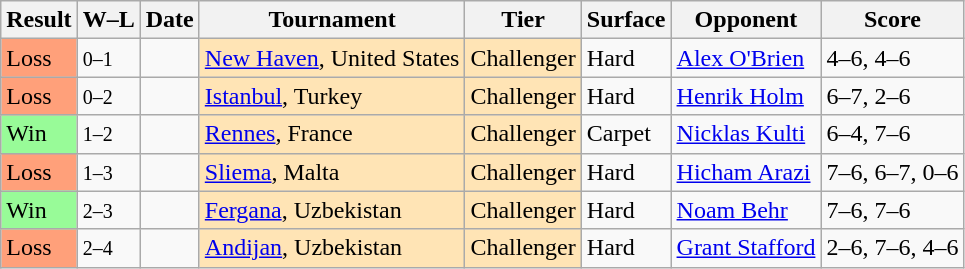<table class="sortable wikitable">
<tr>
<th>Result</th>
<th class="unsortable">W–L</th>
<th>Date</th>
<th>Tournament</th>
<th>Tier</th>
<th>Surface</th>
<th>Opponent</th>
<th class="unsortable">Score</th>
</tr>
<tr>
<td style="background:#ffa07a;">Loss</td>
<td><small>0–1</small></td>
<td></td>
<td style="background:moccasin;"><a href='#'>New Haven</a>, United States</td>
<td style="background:moccasin;">Challenger</td>
<td>Hard</td>
<td> <a href='#'>Alex O'Brien</a></td>
<td>4–6, 4–6</td>
</tr>
<tr>
<td style="background:#ffa07a;">Loss</td>
<td><small>0–2</small></td>
<td></td>
<td style="background:moccasin;"><a href='#'>Istanbul</a>, Turkey</td>
<td style="background:moccasin;">Challenger</td>
<td>Hard</td>
<td> <a href='#'>Henrik Holm</a></td>
<td>6–7, 2–6</td>
</tr>
<tr>
<td style="background:#98fb98;">Win</td>
<td><small>1–2</small></td>
<td></td>
<td style="background:moccasin;"><a href='#'>Rennes</a>, France</td>
<td style="background:moccasin;">Challenger</td>
<td>Carpet</td>
<td> <a href='#'>Nicklas Kulti</a></td>
<td>6–4, 7–6</td>
</tr>
<tr>
<td style="background:#ffa07a;">Loss</td>
<td><small>1–3</small></td>
<td></td>
<td style="background:moccasin;"><a href='#'>Sliema</a>, Malta</td>
<td style="background:moccasin;">Challenger</td>
<td>Hard</td>
<td> <a href='#'>Hicham Arazi</a></td>
<td>7–6, 6–7, 0–6</td>
</tr>
<tr>
<td style="background:#98fb98;">Win</td>
<td><small>2–3</small></td>
<td></td>
<td style="background:moccasin;"><a href='#'>Fergana</a>, Uzbekistan</td>
<td style="background:moccasin;">Challenger</td>
<td>Hard</td>
<td> <a href='#'>Noam Behr</a></td>
<td>7–6, 7–6</td>
</tr>
<tr>
<td style="background:#ffa07a;">Loss</td>
<td><small>2–4</small></td>
<td></td>
<td style="background:moccasin;"><a href='#'>Andijan</a>, Uzbekistan</td>
<td style="background:moccasin;">Challenger</td>
<td>Hard</td>
<td> <a href='#'>Grant Stafford</a></td>
<td>2–6, 7–6, 4–6</td>
</tr>
</table>
